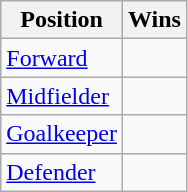<table class="wikitable sortable" style="border-collapse:collapse">
<tr>
<th>Position</th>
<th>Wins</th>
</tr>
<tr>
<td><a href='#'>Forward</a></td>
<td align="center"></td>
</tr>
<tr>
<td><a href='#'>Midfielder</a></td>
<td align="center"></td>
</tr>
<tr>
<td><a href='#'>Goalkeeper</a></td>
<td align="center"></td>
</tr>
<tr>
<td><a href='#'>Defender</a></td>
<td align="center"></td>
</tr>
</table>
